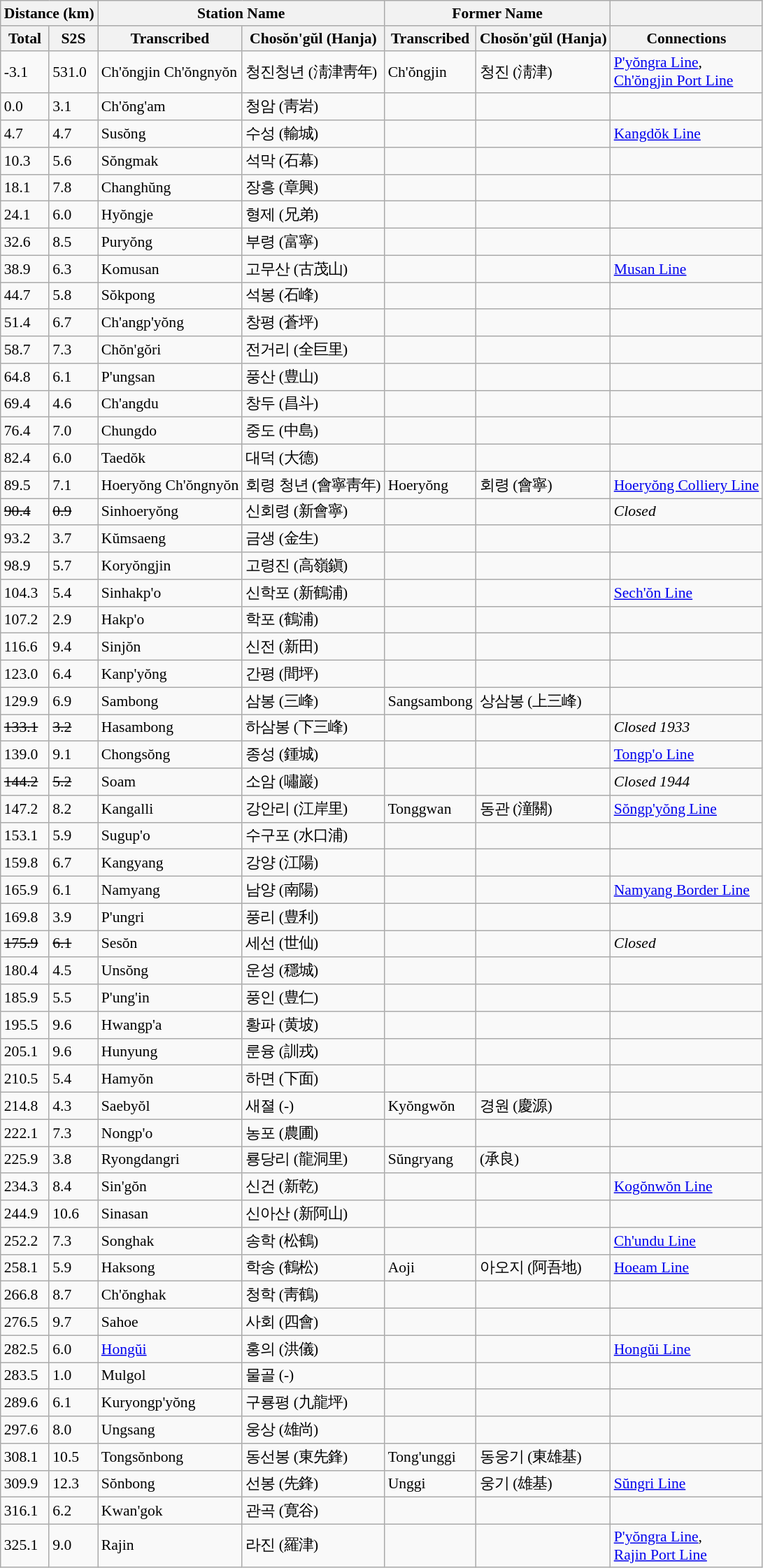<table class="wikitable" style="font-size:90%;">
<tr>
<th colspan="2">Distance (km)</th>
<th colspan="2">Station Name</th>
<th colspan="2">Former Name</th>
<th></th>
</tr>
<tr>
<th>Total</th>
<th>S2S</th>
<th>Transcribed</th>
<th>Chosŏn'gŭl (Hanja)</th>
<th>Transcribed</th>
<th>Chosŏn'gŭl (Hanja)</th>
<th>Connections</th>
</tr>
<tr>
<td>-3.1</td>
<td>531.0</td>
<td>Ch'ŏngjin Ch'ŏngnyŏn</td>
<td>청진청년 (淸津靑年)</td>
<td>Ch'ŏngjin</td>
<td>청진 (淸津)</td>
<td><a href='#'>P'yŏngra Line</a>,<br><a href='#'>Ch'ŏngjin Port Line</a></td>
</tr>
<tr>
<td>0.0</td>
<td>3.1</td>
<td>Ch'ŏng'am</td>
<td>청암 (靑岩)</td>
<td></td>
<td></td>
<td></td>
</tr>
<tr>
<td>4.7</td>
<td>4.7</td>
<td>Susŏng</td>
<td>수성 (輸城)</td>
<td></td>
<td></td>
<td><a href='#'>Kangdŏk Line</a></td>
</tr>
<tr>
<td>10.3</td>
<td>5.6</td>
<td>Sŏngmak</td>
<td>석막 (石幕)</td>
<td></td>
<td></td>
<td></td>
</tr>
<tr>
<td>18.1</td>
<td>7.8</td>
<td>Changhŭng</td>
<td>장흥 (章興)</td>
<td></td>
<td></td>
<td></td>
</tr>
<tr>
<td>24.1</td>
<td>6.0</td>
<td>Hyŏngje</td>
<td>형제 (兄弟)</td>
<td></td>
<td></td>
<td></td>
</tr>
<tr>
<td>32.6</td>
<td>8.5</td>
<td>Puryŏng</td>
<td>부령 (富寧)</td>
<td></td>
<td></td>
<td></td>
</tr>
<tr>
<td>38.9</td>
<td>6.3</td>
<td>Komusan</td>
<td>고무산 (古茂山)</td>
<td></td>
<td></td>
<td><a href='#'>Musan Line</a></td>
</tr>
<tr>
<td>44.7</td>
<td>5.8</td>
<td>Sŏkpong</td>
<td>석봉 (石峰)</td>
<td></td>
<td></td>
<td></td>
</tr>
<tr>
<td>51.4</td>
<td>6.7</td>
<td>Ch'angp'yŏng</td>
<td>창평 (蒼坪)</td>
<td></td>
<td></td>
<td></td>
</tr>
<tr>
<td>58.7</td>
<td>7.3</td>
<td>Chŏn'gŏri</td>
<td>전거리 (全巨里)</td>
<td></td>
<td></td>
<td></td>
</tr>
<tr>
<td>64.8</td>
<td>6.1</td>
<td>P'ungsan</td>
<td>풍산 (豊山)</td>
<td></td>
<td></td>
<td></td>
</tr>
<tr>
<td>69.4</td>
<td>4.6</td>
<td>Ch'angdu</td>
<td>창두 (昌斗)</td>
<td></td>
<td></td>
<td></td>
</tr>
<tr>
<td>76.4</td>
<td>7.0</td>
<td>Chungdo</td>
<td>중도 (中島)</td>
<td></td>
<td></td>
<td></td>
</tr>
<tr>
<td>82.4</td>
<td>6.0</td>
<td>Taedŏk</td>
<td>대덕 (大德)</td>
<td></td>
<td></td>
<td></td>
</tr>
<tr>
<td>89.5</td>
<td>7.1</td>
<td>Hoeryŏng Ch'ŏngnyŏn</td>
<td>회령 청년 (會寧靑年)</td>
<td>Hoeryŏng</td>
<td>회령 (會寧)</td>
<td><a href='#'>Hoeryŏng Colliery Line</a></td>
</tr>
<tr>
<td><del>90.4</del></td>
<td><del>0.9</del></td>
<td>Sinhoeryŏng</td>
<td>신회령 (新會寧)</td>
<td></td>
<td></td>
<td><em>Closed</em></td>
</tr>
<tr>
<td>93.2</td>
<td>3.7</td>
<td>Kŭmsaeng</td>
<td>금생 (金生)</td>
<td></td>
<td></td>
<td></td>
</tr>
<tr>
<td>98.9</td>
<td>5.7</td>
<td>Koryŏngjin</td>
<td>고령진 (高嶺鎭)</td>
<td></td>
<td></td>
<td></td>
</tr>
<tr>
<td>104.3</td>
<td>5.4</td>
<td>Sinhakp'o</td>
<td>신학포 (新鶴浦)</td>
<td></td>
<td></td>
<td><a href='#'>Sech'ŏn Line</a></td>
</tr>
<tr>
<td>107.2</td>
<td>2.9</td>
<td>Hakp'o</td>
<td>학포 (鶴浦)</td>
<td></td>
<td></td>
<td></td>
</tr>
<tr>
<td>116.6</td>
<td>9.4</td>
<td>Sinjŏn</td>
<td>신전 (新田)</td>
<td></td>
<td></td>
<td></td>
</tr>
<tr>
<td>123.0</td>
<td>6.4</td>
<td>Kanp'yŏng</td>
<td>간평 (間坪)</td>
<td></td>
<td></td>
<td></td>
</tr>
<tr>
<td>129.9</td>
<td>6.9</td>
<td>Sambong</td>
<td>삼봉 (三峰)</td>
<td>Sangsambong</td>
<td>상삼봉 (上三峰)</td>
<td></td>
</tr>
<tr>
<td><del>133.1</del></td>
<td><del>3.2</del></td>
<td>Hasambong</td>
<td>하삼봉 (下三峰)</td>
<td></td>
<td></td>
<td><em>Closed 1933</em></td>
</tr>
<tr>
<td>139.0</td>
<td>9.1</td>
<td>Chongsŏng</td>
<td>종성 (鍾城)</td>
<td></td>
<td></td>
<td><a href='#'>Tongp'o Line</a></td>
</tr>
<tr>
<td><del>144.2</del></td>
<td><del>5.2</del></td>
<td>Soam</td>
<td>소암 (嘯巖)</td>
<td></td>
<td></td>
<td><em>Closed 1944</em></td>
</tr>
<tr>
<td>147.2</td>
<td>8.2</td>
<td>Kangalli</td>
<td>강안리 (江岸里)</td>
<td>Tonggwan</td>
<td>동관 (潼關)</td>
<td><a href='#'>Sŏngp'yŏng Line</a></td>
</tr>
<tr>
<td>153.1</td>
<td>5.9</td>
<td>Sugup'o</td>
<td>수구포 (水口浦)</td>
<td></td>
<td></td>
<td></td>
</tr>
<tr>
<td>159.8</td>
<td>6.7</td>
<td>Kangyang</td>
<td>강양 (江陽)</td>
<td></td>
<td></td>
<td></td>
</tr>
<tr>
<td>165.9</td>
<td>6.1</td>
<td>Namyang</td>
<td>남양 (南陽)</td>
<td></td>
<td></td>
<td><a href='#'>Namyang Border Line</a></td>
</tr>
<tr>
<td>169.8</td>
<td>3.9</td>
<td>P'ungri</td>
<td>풍리 (豊利)</td>
<td></td>
<td></td>
<td></td>
</tr>
<tr>
<td><del>175.9</del></td>
<td><del>6.1</del></td>
<td>Sesŏn</td>
<td>세선 (世仙)</td>
<td></td>
<td></td>
<td><em>Closed</em></td>
</tr>
<tr>
<td>180.4</td>
<td>4.5</td>
<td>Unsŏng</td>
<td>운성 (穩城)</td>
<td></td>
<td></td>
<td></td>
</tr>
<tr>
<td>185.9</td>
<td>5.5</td>
<td>P'ung'in</td>
<td>풍인 (豊仁)</td>
<td></td>
<td></td>
<td></td>
</tr>
<tr>
<td>195.5</td>
<td>9.6</td>
<td>Hwangp'a</td>
<td>황파 (黄坡)</td>
<td></td>
<td></td>
<td></td>
</tr>
<tr>
<td>205.1</td>
<td>9.6</td>
<td>Hunyung</td>
<td>룬융 (訓戎)</td>
<td></td>
<td></td>
<td></td>
</tr>
<tr>
<td>210.5</td>
<td>5.4</td>
<td>Hamyŏn</td>
<td>하면 (下面)</td>
<td></td>
<td></td>
<td></td>
</tr>
<tr>
<td>214.8</td>
<td>4.3</td>
<td>Saebyŏl</td>
<td>새졀 (-)</td>
<td>Kyŏngwŏn</td>
<td>경원 (慶源)</td>
<td></td>
</tr>
<tr>
<td>222.1</td>
<td>7.3</td>
<td>Nongp'o</td>
<td>농포 (農圃)</td>
<td></td>
<td></td>
<td></td>
</tr>
<tr>
<td>225.9</td>
<td>3.8</td>
<td>Ryongdangri</td>
<td>룡당리 (龍洞里)</td>
<td>Sŭngryang</td>
<td>(承良)</td>
<td></td>
</tr>
<tr>
<td>234.3</td>
<td>8.4</td>
<td>Sin'gŏn</td>
<td>신건 (新乾)</td>
<td></td>
<td></td>
<td><a href='#'>Kogŏnwŏn Line</a></td>
</tr>
<tr>
<td>244.9</td>
<td>10.6</td>
<td>Sinasan</td>
<td>신아산 (新阿山)</td>
<td></td>
<td></td>
<td></td>
</tr>
<tr>
<td>252.2</td>
<td>7.3</td>
<td>Songhak</td>
<td>송학 (松鶴)</td>
<td></td>
<td></td>
<td><a href='#'>Ch'undu Line</a></td>
</tr>
<tr>
<td>258.1</td>
<td>5.9</td>
<td>Haksong</td>
<td>학송 (鶴松)</td>
<td>Aoji</td>
<td>아오지 (阿吾地)</td>
<td><a href='#'>Hoeam Line</a></td>
</tr>
<tr>
<td>266.8</td>
<td>8.7</td>
<td>Ch'ŏnghak</td>
<td>청학 (靑鶴)</td>
<td></td>
<td></td>
<td></td>
</tr>
<tr>
<td>276.5</td>
<td>9.7</td>
<td>Sahoe</td>
<td>사회 (四會)</td>
<td></td>
<td></td>
<td></td>
</tr>
<tr>
<td>282.5</td>
<td>6.0</td>
<td><a href='#'>Hongŭi</a></td>
<td>홍의 (洪儀)</td>
<td></td>
<td></td>
<td><a href='#'>Hongŭi Line</a></td>
</tr>
<tr>
<td>283.5</td>
<td>1.0</td>
<td>Mulgol</td>
<td>물골 (-)</td>
<td></td>
<td></td>
<td></td>
</tr>
<tr>
<td>289.6</td>
<td>6.1</td>
<td>Kuryongp'yŏng</td>
<td>구룡평 (九龍坪)</td>
<td></td>
<td></td>
<td></td>
</tr>
<tr>
<td>297.6</td>
<td>8.0</td>
<td>Ungsang</td>
<td>웅상 (雄尚)</td>
<td></td>
<td></td>
<td></td>
</tr>
<tr>
<td>308.1</td>
<td>10.5</td>
<td>Tongsŏnbong</td>
<td>동선봉 (東先鋒)</td>
<td>Tong'unggi</td>
<td>동웅기 (東雄基)</td>
<td></td>
</tr>
<tr>
<td>309.9</td>
<td>12.3</td>
<td>Sŏnbong</td>
<td>선봉 (先鋒)</td>
<td>Unggi</td>
<td>웅기 (雄基)</td>
<td><a href='#'>Sŭngri Line</a></td>
</tr>
<tr>
<td>316.1</td>
<td>6.2</td>
<td>Kwan'gok</td>
<td>관곡 (寛谷)</td>
<td></td>
<td></td>
<td></td>
</tr>
<tr>
<td>325.1</td>
<td>9.0</td>
<td>Rajin</td>
<td>라진 (羅津)</td>
<td></td>
<td></td>
<td><a href='#'>P'yŏngra Line</a>,<br><a href='#'>Rajin Port Line</a></td>
</tr>
</table>
